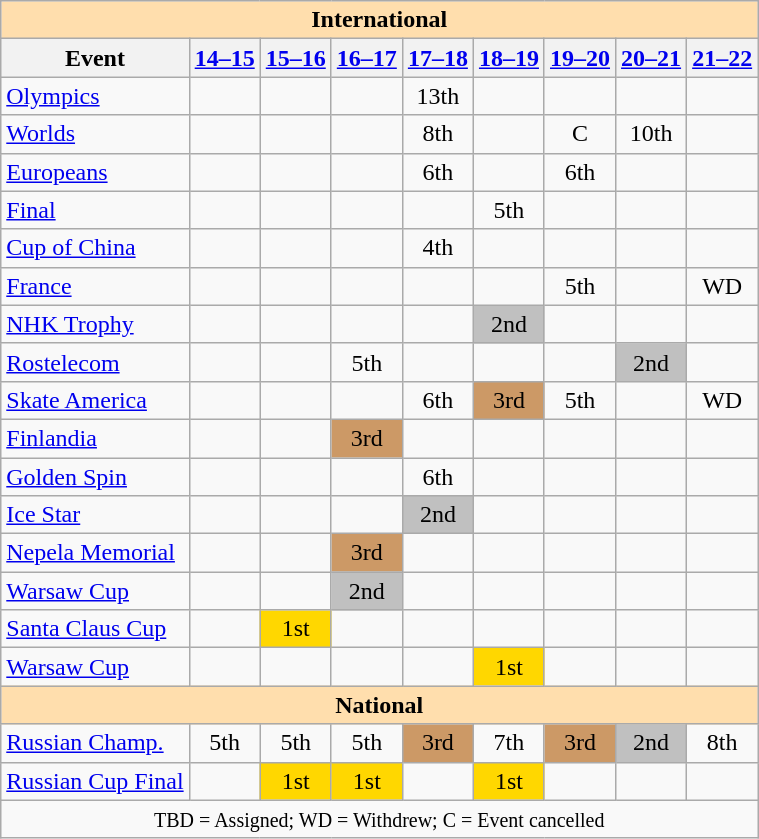<table class="wikitable" style="text-align:center">
<tr>
<th colspan="9" style="background-color: #ffdead; " align="center">International</th>
</tr>
<tr>
<th>Event</th>
<th><a href='#'>14–15</a></th>
<th><a href='#'>15–16</a></th>
<th><a href='#'>16–17</a></th>
<th><a href='#'>17–18</a></th>
<th><a href='#'>18–19</a></th>
<th><a href='#'>19–20</a></th>
<th><a href='#'>20–21</a></th>
<th><a href='#'>21–22</a></th>
</tr>
<tr>
<td align=left><a href='#'>Olympics</a></td>
<td></td>
<td></td>
<td></td>
<td>13th</td>
<td></td>
<td></td>
<td></td>
<td></td>
</tr>
<tr>
<td align=left><a href='#'>Worlds</a></td>
<td></td>
<td></td>
<td></td>
<td>8th</td>
<td></td>
<td>C</td>
<td>10th</td>
<td></td>
</tr>
<tr>
<td align=left><a href='#'>Europeans</a></td>
<td></td>
<td></td>
<td></td>
<td>6th</td>
<td></td>
<td>6th</td>
<td></td>
<td></td>
</tr>
<tr>
<td align=left> <a href='#'>Final</a></td>
<td></td>
<td></td>
<td></td>
<td></td>
<td>5th</td>
<td></td>
<td></td>
<td></td>
</tr>
<tr>
<td align=left> <a href='#'>Cup of China</a></td>
<td></td>
<td></td>
<td></td>
<td>4th</td>
<td></td>
<td></td>
<td></td>
<td></td>
</tr>
<tr>
<td align=left> <a href='#'>France</a></td>
<td></td>
<td></td>
<td></td>
<td></td>
<td></td>
<td>5th</td>
<td></td>
<td>WD</td>
</tr>
<tr>
<td align=left> <a href='#'>NHK Trophy</a></td>
<td></td>
<td></td>
<td></td>
<td></td>
<td bgcolor=silver>2nd</td>
<td></td>
<td></td>
<td></td>
</tr>
<tr>
<td align=left> <a href='#'>Rostelecom</a></td>
<td></td>
<td></td>
<td>5th</td>
<td></td>
<td></td>
<td></td>
<td bgcolor=silver>2nd</td>
<td></td>
</tr>
<tr>
<td align=left> <a href='#'>Skate America</a></td>
<td></td>
<td></td>
<td></td>
<td>6th</td>
<td bgcolor=cc9966>3rd</td>
<td>5th</td>
<td></td>
<td>WD</td>
</tr>
<tr>
<td align=left> <a href='#'>Finlandia</a></td>
<td></td>
<td></td>
<td bgcolor=cc9966>3rd</td>
<td></td>
<td></td>
<td></td>
<td></td>
<td></td>
</tr>
<tr>
<td align=left> <a href='#'>Golden Spin</a></td>
<td></td>
<td></td>
<td></td>
<td>6th</td>
<td></td>
<td></td>
<td></td>
<td></td>
</tr>
<tr>
<td align=left> <a href='#'>Ice Star</a></td>
<td></td>
<td></td>
<td></td>
<td bgcolor=silver>2nd</td>
<td></td>
<td></td>
<td></td>
<td></td>
</tr>
<tr>
<td align=left> <a href='#'>Nepela Memorial</a></td>
<td></td>
<td></td>
<td bgcolor=cc9966>3rd</td>
<td></td>
<td></td>
<td></td>
<td></td>
<td></td>
</tr>
<tr>
<td align=left> <a href='#'>Warsaw Cup</a></td>
<td></td>
<td></td>
<td bgcolor=silver>2nd</td>
<td></td>
<td></td>
<td></td>
<td></td>
<td></td>
</tr>
<tr>
<td align=left><a href='#'>Santa Claus Cup</a></td>
<td></td>
<td bgcolor=gold>1st</td>
<td></td>
<td></td>
<td></td>
<td></td>
<td></td>
<td></td>
</tr>
<tr>
<td align=left><a href='#'>Warsaw Cup</a></td>
<td></td>
<td></td>
<td></td>
<td></td>
<td bgcolor=gold>1st</td>
<td></td>
<td></td>
<td></td>
</tr>
<tr>
<th colspan="9" style="background-color: #ffdead; " align="center">National</th>
</tr>
<tr>
<td align=left><a href='#'>Russian Champ.</a></td>
<td>5th</td>
<td>5th</td>
<td>5th</td>
<td bgcolor=cc9966>3rd</td>
<td>7th</td>
<td bgcolor=cc9966>3rd</td>
<td bgcolor=silver>2nd</td>
<td>8th</td>
</tr>
<tr>
<td align=left><a href='#'>Russian Cup Final</a></td>
<td></td>
<td bgcolor=gold>1st</td>
<td bgcolor=gold>1st</td>
<td></td>
<td bgcolor=gold>1st</td>
<td></td>
<td></td>
<td></td>
</tr>
<tr>
<td colspan="9" align="center"><small> TBD = Assigned; WD = Withdrew; C = Event cancelled </small></td>
</tr>
</table>
